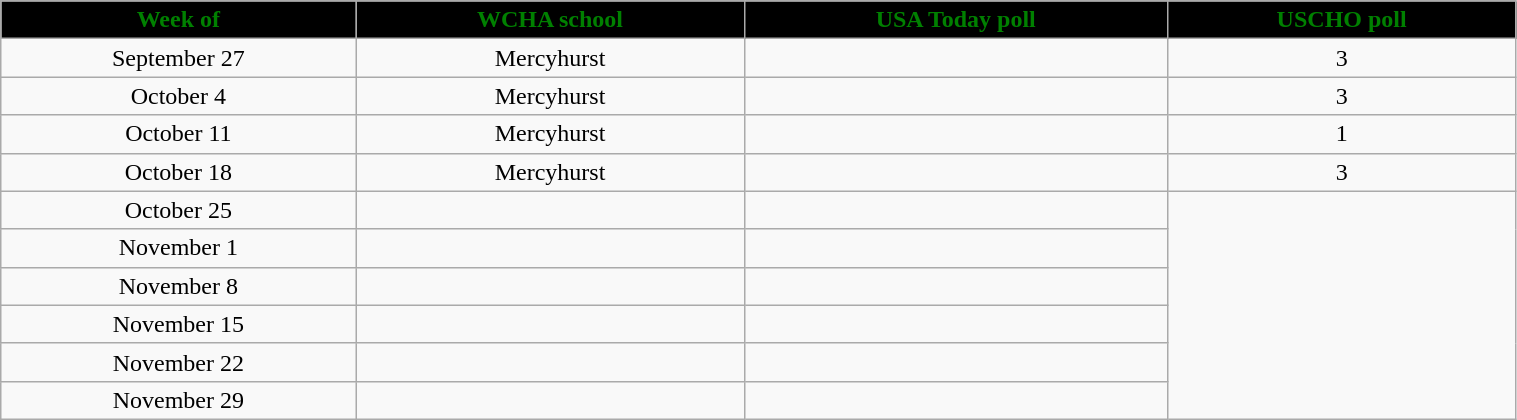<table class="wikitable" style="width:80%;">
<tr style="text-align:center; background:black; color:green;">
<td><strong>Week of</strong></td>
<td><strong>WCHA school</strong></td>
<td><strong>USA Today poll</strong></td>
<td><strong>USCHO poll</strong></td>
</tr>
<tr style="text-align:center;" bgcolor="">
<td>September 27</td>
<td>Mercyhurst</td>
<td></td>
<td>3</td>
</tr>
<tr style="text-align:center;" bgcolor="">
<td>October 4</td>
<td>Mercyhurst</td>
<td></td>
<td>3 </td>
</tr>
<tr style="text-align:center;" bgcolor="">
<td>October 11</td>
<td>Mercyhurst</td>
<td></td>
<td>1</td>
</tr>
<tr style="text-align:center;" bgcolor="">
<td>October 18</td>
<td>Mercyhurst</td>
<td></td>
<td>3</td>
</tr>
<tr style="text-align:center;" bgcolor="">
<td>October 25</td>
<td></td>
<td></td>
</tr>
<tr style="text-align:center;" bgcolor="">
<td>November 1</td>
<td></td>
<td></td>
</tr>
<tr style="text-align:center;" bgcolor="">
<td>November 8</td>
<td></td>
<td></td>
</tr>
<tr style="text-align:center;" bgcolor="">
<td>November 15</td>
<td></td>
<td></td>
</tr>
<tr style="text-align:center;" bgcolor="">
<td>November 22</td>
<td></td>
<td></td>
</tr>
<tr style="text-align:center;" bgcolor="">
<td>November 29</td>
<td></td>
<td></td>
</tr>
</table>
